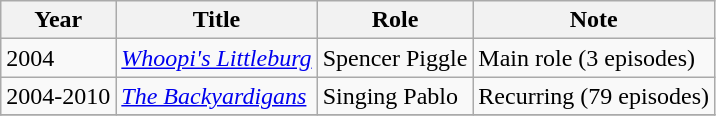<table class="wikitable">
<tr>
<th>Year</th>
<th>Title</th>
<th>Role</th>
<th>Note</th>
</tr>
<tr>
<td>2004</td>
<td><em><a href='#'>Whoopi's Littleburg</a></em></td>
<td>Spencer Piggle</td>
<td>Main role (3 episodes)</td>
</tr>
<tr>
<td>2004-2010</td>
<td><em><a href='#'>The Backyardigans</a></em></td>
<td>Singing Pablo</td>
<td>Recurring (79 episodes)</td>
</tr>
<tr>
</tr>
</table>
